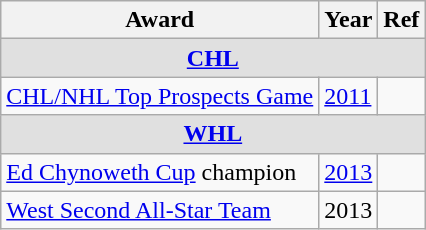<table class="wikitable">
<tr>
<th>Award</th>
<th>Year</th>
<th>Ref</th>
</tr>
<tr ALIGN="center" bgcolor="#e0e0e0">
<td colspan="3"><strong><a href='#'>CHL</a></strong></td>
</tr>
<tr>
<td><a href='#'>CHL/NHL Top Prospects Game</a></td>
<td><a href='#'>2011</a></td>
<td></td>
</tr>
<tr ALIGN="center" bgcolor="#e0e0e0">
<td colspan="3"><strong><a href='#'>WHL</a></strong></td>
</tr>
<tr>
<td><a href='#'>Ed Chynoweth Cup</a> champion</td>
<td><a href='#'>2013</a></td>
<td></td>
</tr>
<tr>
<td><a href='#'>West Second All-Star Team</a></td>
<td>2013</td>
<td></td>
</tr>
</table>
